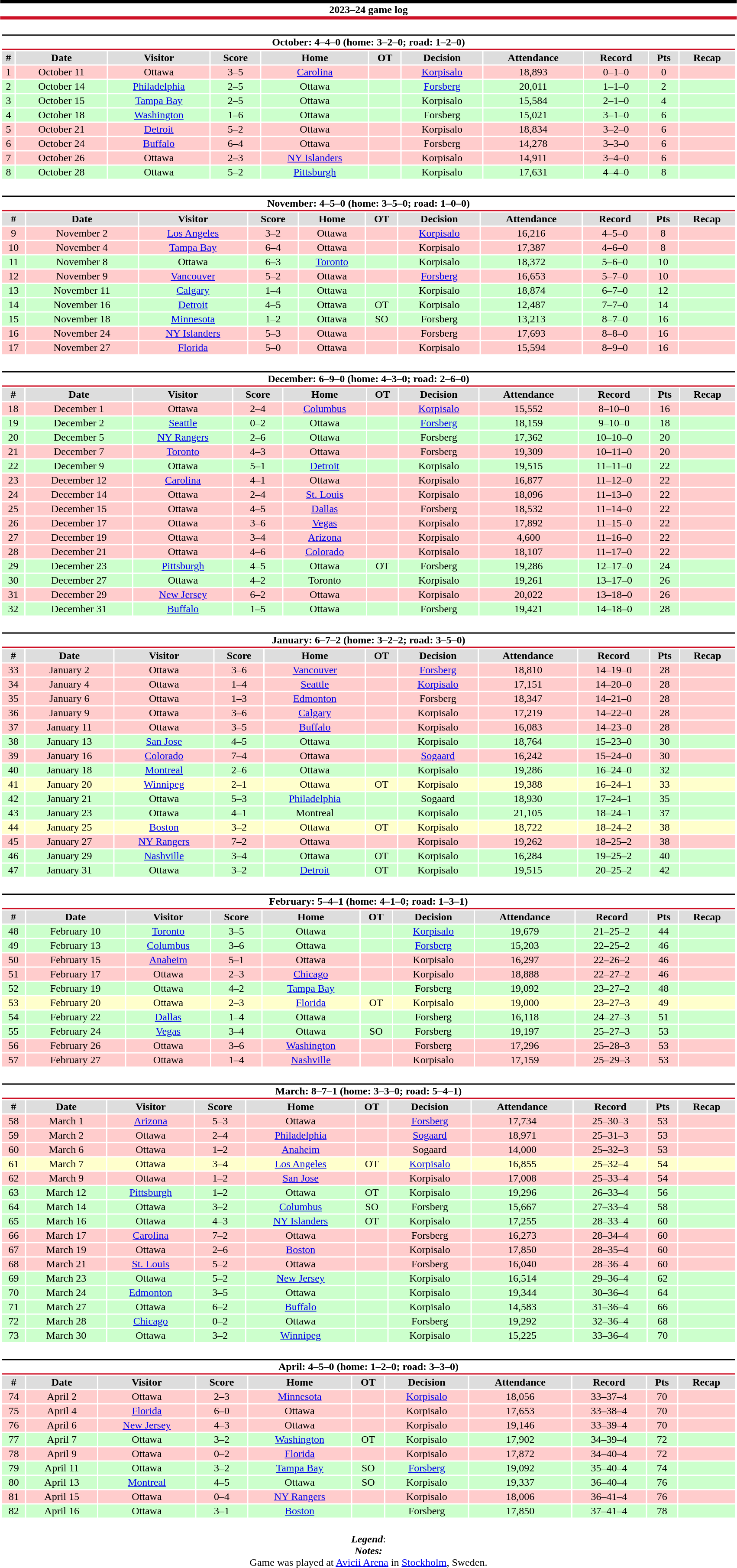<table class="toccolours" style="width:90%; clear:both; margin:1.5em auto; text-align:center;">
<tr>
<th colspan="11" style="background:#FFFFFF; border-top:#000000 5px solid; border-bottom:#CE1126 5px solid;">2023–24 game log</th>
</tr>
<tr>
<td colspan="11"><br><table class="toccolours collapsible collapsed" style="width:100%;">
<tr>
<th colspan="11" style="background:#FFFFFF; border-top:#000000 2px solid; border-bottom:#CE1126 2px solid;">October: 4–4–0 (home: 3–2–0; road: 1–2–0)</th>
</tr>
<tr style="background:#ddd;">
<th>#</th>
<th>Date</th>
<th>Visitor</th>
<th>Score</th>
<th>Home</th>
<th>OT</th>
<th>Decision</th>
<th>Attendance</th>
<th>Record</th>
<th>Pts</th>
<th>Recap</th>
</tr>
<tr style="background:#fcc;">
<td>1</td>
<td>October 11</td>
<td>Ottawa</td>
<td>3–5</td>
<td><a href='#'>Carolina</a></td>
<td></td>
<td><a href='#'>Korpisalo</a></td>
<td>18,893</td>
<td>0–1–0</td>
<td>0</td>
<td></td>
</tr>
<tr style="background:#cfc;">
<td>2</td>
<td>October 14</td>
<td><a href='#'>Philadelphia</a></td>
<td>2–5</td>
<td>Ottawa</td>
<td></td>
<td><a href='#'>Forsberg</a></td>
<td>20,011</td>
<td>1–1–0</td>
<td>2</td>
<td></td>
</tr>
<tr style="background:#cfc;">
<td>3</td>
<td>October 15</td>
<td><a href='#'>Tampa Bay</a></td>
<td>2–5</td>
<td>Ottawa</td>
<td></td>
<td>Korpisalo</td>
<td>15,584</td>
<td>2–1–0</td>
<td>4</td>
<td></td>
</tr>
<tr style="background:#cfc;">
<td>4</td>
<td>October 18</td>
<td><a href='#'>Washington</a></td>
<td>1–6</td>
<td>Ottawa</td>
<td></td>
<td>Forsberg</td>
<td>15,021</td>
<td>3–1–0</td>
<td>6</td>
<td></td>
</tr>
<tr style="background:#fcc;">
<td>5</td>
<td>October 21</td>
<td><a href='#'>Detroit</a></td>
<td>5–2</td>
<td>Ottawa</td>
<td></td>
<td>Korpisalo</td>
<td>18,834</td>
<td>3–2–0</td>
<td>6</td>
<td></td>
</tr>
<tr style="background:#fcc;">
<td>6</td>
<td>October 24</td>
<td><a href='#'>Buffalo</a></td>
<td>6–4</td>
<td>Ottawa</td>
<td></td>
<td>Forsberg</td>
<td>14,278</td>
<td>3–3–0</td>
<td>6</td>
<td></td>
</tr>
<tr style="background:#fcc;">
<td>7</td>
<td>October 26</td>
<td>Ottawa</td>
<td>2–3</td>
<td><a href='#'>NY Islanders</a></td>
<td></td>
<td>Korpisalo</td>
<td>14,911</td>
<td>3–4–0</td>
<td>6</td>
<td></td>
</tr>
<tr style="background:#cfc;">
<td>8</td>
<td>October 28</td>
<td>Ottawa</td>
<td>5–2</td>
<td><a href='#'>Pittsburgh</a></td>
<td></td>
<td>Korpisalo</td>
<td>17,631</td>
<td>4–4–0</td>
<td>8</td>
<td></td>
</tr>
</table>
</td>
</tr>
<tr>
<td colspan="11"><br><table class="toccolours collapsible collapsed" style="width:100%;">
<tr>
<th colspan="11" style="background:#FFFFFF; border-top:#000000 2px solid; border-bottom:#CE1126 2px solid;">November: 4–5–0 (home: 3–5–0; road: 1–0–0)</th>
</tr>
<tr style="background:#ddd;">
<th>#</th>
<th>Date</th>
<th>Visitor</th>
<th>Score</th>
<th>Home</th>
<th>OT</th>
<th>Decision</th>
<th>Attendance</th>
<th>Record</th>
<th>Pts</th>
<th>Recap</th>
</tr>
<tr style="background:#fcc;">
<td>9</td>
<td>November 2</td>
<td><a href='#'>Los Angeles</a></td>
<td>3–2</td>
<td>Ottawa</td>
<td></td>
<td><a href='#'>Korpisalo</a></td>
<td>16,216</td>
<td>4–5–0</td>
<td>8</td>
<td></td>
</tr>
<tr style="background:#fcc;">
<td>10</td>
<td>November 4</td>
<td><a href='#'>Tampa Bay</a></td>
<td>6–4</td>
<td>Ottawa</td>
<td></td>
<td>Korpisalo</td>
<td>17,387</td>
<td>4–6–0</td>
<td>8</td>
<td></td>
</tr>
<tr style="background:#cfc;">
<td>11</td>
<td>November 8</td>
<td>Ottawa</td>
<td>6–3</td>
<td><a href='#'>Toronto</a></td>
<td></td>
<td>Korpisalo</td>
<td>18,372</td>
<td>5–6–0</td>
<td>10</td>
<td></td>
</tr>
<tr style="background:#fcc;">
<td>12</td>
<td>November 9</td>
<td><a href='#'>Vancouver</a></td>
<td>5–2</td>
<td>Ottawa</td>
<td></td>
<td><a href='#'>Forsberg</a></td>
<td>16,653</td>
<td>5–7–0</td>
<td>10</td>
<td></td>
</tr>
<tr style="background:#cfc;">
<td>13</td>
<td>November 11</td>
<td><a href='#'>Calgary</a></td>
<td>1–4</td>
<td>Ottawa</td>
<td></td>
<td>Korpisalo</td>
<td>18,874</td>
<td>6–7–0</td>
<td>12</td>
<td></td>
</tr>
<tr style="background:#cfc;">
<td>14</td>
<td>November 16</td>
<td><a href='#'>Detroit</a></td>
<td>4–5</td>
<td>Ottawa</td>
<td>OT</td>
<td>Korpisalo</td>
<td>12,487</td>
<td>7–7–0</td>
<td>14</td>
<td></td>
</tr>
<tr style="background:#cfc;">
<td>15</td>
<td>November 18</td>
<td><a href='#'>Minnesota</a></td>
<td>1–2</td>
<td>Ottawa</td>
<td>SO</td>
<td>Forsberg</td>
<td>13,213</td>
<td>8–7–0</td>
<td>16</td>
<td></td>
</tr>
<tr style="background:#fcc;">
<td>16</td>
<td>November 24</td>
<td><a href='#'>NY Islanders</a></td>
<td>5–3</td>
<td>Ottawa</td>
<td></td>
<td>Forsberg</td>
<td>17,693</td>
<td>8–8–0</td>
<td>16</td>
<td></td>
</tr>
<tr style="background:#fcc;">
<td>17</td>
<td>November 27</td>
<td><a href='#'>Florida</a></td>
<td>5–0</td>
<td>Ottawa</td>
<td></td>
<td>Korpisalo</td>
<td>15,594</td>
<td>8–9–0</td>
<td>16</td>
<td></td>
</tr>
</table>
</td>
</tr>
<tr>
<td colspan="11"><br><table class="toccolours collapsible collapsed" style="width:100%;">
<tr>
<th colspan="11" style="background:#FFFFFF; border-top:#000000 2px solid; border-bottom:#CE1126 2px solid;">December: 6–9–0 (home: 4–3–0; road: 2–6–0)</th>
</tr>
<tr style="background:#ddd;">
<th>#</th>
<th>Date</th>
<th>Visitor</th>
<th>Score</th>
<th>Home</th>
<th>OT</th>
<th>Decision</th>
<th>Attendance</th>
<th>Record</th>
<th>Pts</th>
<th>Recap</th>
</tr>
<tr style="background:#fcc;">
<td>18</td>
<td>December 1</td>
<td>Ottawa</td>
<td>2–4</td>
<td><a href='#'>Columbus</a></td>
<td></td>
<td><a href='#'>Korpisalo</a></td>
<td>15,552</td>
<td>8–10–0</td>
<td>16</td>
<td></td>
</tr>
<tr style="background:#cfc;">
<td>19</td>
<td>December 2</td>
<td><a href='#'>Seattle</a></td>
<td>0–2</td>
<td>Ottawa</td>
<td></td>
<td><a href='#'>Forsberg</a></td>
<td>18,159</td>
<td>9–10–0</td>
<td>18</td>
<td></td>
</tr>
<tr style="background:#cfc;">
<td>20</td>
<td>December 5</td>
<td><a href='#'>NY Rangers</a></td>
<td>2–6</td>
<td>Ottawa</td>
<td></td>
<td>Forsberg</td>
<td>17,362</td>
<td>10–10–0</td>
<td>20</td>
<td></td>
</tr>
<tr style="background:#fcc;">
<td>21</td>
<td>December 7</td>
<td><a href='#'>Toronto</a></td>
<td>4–3</td>
<td>Ottawa</td>
<td></td>
<td>Forsberg</td>
<td>19,309</td>
<td>10–11–0</td>
<td>20</td>
<td></td>
</tr>
<tr style="background:#cfc;">
<td>22</td>
<td>December 9</td>
<td>Ottawa</td>
<td>5–1</td>
<td><a href='#'>Detroit</a></td>
<td></td>
<td>Korpisalo</td>
<td>19,515</td>
<td>11–11–0</td>
<td>22</td>
<td></td>
</tr>
<tr style="background:#fcc;">
<td>23</td>
<td>December 12</td>
<td><a href='#'>Carolina</a></td>
<td>4–1</td>
<td>Ottawa</td>
<td></td>
<td>Korpisalo</td>
<td>16,877</td>
<td>11–12–0</td>
<td>22</td>
<td></td>
</tr>
<tr style="background:#fcc;">
<td>24</td>
<td>December 14</td>
<td>Ottawa</td>
<td>2–4</td>
<td><a href='#'>St. Louis</a></td>
<td></td>
<td>Korpisalo</td>
<td>18,096</td>
<td>11–13–0</td>
<td>22</td>
<td></td>
</tr>
<tr style="background:#fcc;">
<td>25</td>
<td>December 15</td>
<td>Ottawa</td>
<td>4–5</td>
<td><a href='#'>Dallas</a></td>
<td></td>
<td>Forsberg</td>
<td>18,532</td>
<td>11–14–0</td>
<td>22</td>
<td></td>
</tr>
<tr style="background:#fcc;">
<td>26</td>
<td>December 17</td>
<td>Ottawa</td>
<td>3–6</td>
<td><a href='#'>Vegas</a></td>
<td></td>
<td>Korpisalo</td>
<td>17,892</td>
<td>11–15–0</td>
<td>22</td>
<td></td>
</tr>
<tr style="background:#fcc;">
<td>27</td>
<td>December 19</td>
<td>Ottawa</td>
<td>3–4</td>
<td><a href='#'>Arizona</a></td>
<td></td>
<td>Korpisalo</td>
<td>4,600</td>
<td>11–16–0</td>
<td>22</td>
<td></td>
</tr>
<tr style="background:#fcc;">
<td>28</td>
<td>December 21</td>
<td>Ottawa</td>
<td>4–6</td>
<td><a href='#'>Colorado</a></td>
<td></td>
<td>Korpisalo</td>
<td>18,107</td>
<td>11–17–0</td>
<td>22</td>
<td></td>
</tr>
<tr style="background:#cfc;">
<td>29</td>
<td>December 23</td>
<td><a href='#'>Pittsburgh</a></td>
<td>4–5</td>
<td>Ottawa</td>
<td>OT</td>
<td>Forsberg</td>
<td>19,286</td>
<td>12–17–0</td>
<td>24</td>
<td></td>
</tr>
<tr style="background:#cfc;">
<td>30</td>
<td>December 27</td>
<td>Ottawa</td>
<td>4–2</td>
<td>Toronto</td>
<td></td>
<td>Korpisalo</td>
<td>19,261</td>
<td>13–17–0</td>
<td>26</td>
<td></td>
</tr>
<tr style="background:#fcc;">
<td>31</td>
<td>December 29</td>
<td><a href='#'>New Jersey</a></td>
<td>6–2</td>
<td>Ottawa</td>
<td></td>
<td>Korpisalo</td>
<td>20,022</td>
<td>13–18–0</td>
<td>26</td>
<td></td>
</tr>
<tr style="background:#cfc;">
<td>32</td>
<td>December 31</td>
<td><a href='#'>Buffalo</a></td>
<td>1–5</td>
<td>Ottawa</td>
<td></td>
<td>Forsberg</td>
<td>19,421</td>
<td>14–18–0</td>
<td>28</td>
<td></td>
</tr>
</table>
</td>
</tr>
<tr>
<td colspan="11"><br><table class="toccolours collapsible collapsed" style="width:100%;">
<tr>
<th colspan="11" style="background:#FFFFFF; border-top:#000000 2px solid; border-bottom:#CE1126 2px solid;">January: 6–7–2 (home: 3–2–2; road: 3–5–0)</th>
</tr>
<tr style="background:#ddd;">
<th>#</th>
<th>Date</th>
<th>Visitor</th>
<th>Score</th>
<th>Home</th>
<th>OT</th>
<th>Decision</th>
<th>Attendance</th>
<th>Record</th>
<th>Pts</th>
<th>Recap</th>
</tr>
<tr style="background:#fcc;">
<td>33</td>
<td>January 2</td>
<td>Ottawa</td>
<td>3–6</td>
<td><a href='#'>Vancouver</a></td>
<td></td>
<td><a href='#'>Forsberg</a></td>
<td>18,810</td>
<td>14–19–0</td>
<td>28</td>
<td></td>
</tr>
<tr style="background:#fcc;">
<td>34</td>
<td>January 4</td>
<td>Ottawa</td>
<td>1–4</td>
<td><a href='#'>Seattle</a></td>
<td></td>
<td><a href='#'>Korpisalo</a></td>
<td>17,151</td>
<td>14–20–0</td>
<td>28</td>
<td></td>
</tr>
<tr style="background:#fcc;">
<td>35</td>
<td>January 6</td>
<td>Ottawa</td>
<td>1–3</td>
<td><a href='#'>Edmonton</a></td>
<td></td>
<td>Forsberg</td>
<td>18,347</td>
<td>14–21–0</td>
<td>28</td>
<td></td>
</tr>
<tr style="background:#fcc;">
<td>36</td>
<td>January 9</td>
<td>Ottawa</td>
<td>3–6</td>
<td><a href='#'>Calgary</a></td>
<td></td>
<td>Korpisalo</td>
<td>17,219</td>
<td>14–22–0</td>
<td>28</td>
<td></td>
</tr>
<tr style="background:#fcc;">
<td>37</td>
<td>January 11</td>
<td>Ottawa</td>
<td>3–5</td>
<td><a href='#'>Buffalo</a></td>
<td></td>
<td>Korpisalo</td>
<td>16,083</td>
<td>14–23–0</td>
<td>28</td>
<td></td>
</tr>
<tr style="background:#cfc;">
<td>38</td>
<td>January 13</td>
<td><a href='#'>San Jose</a></td>
<td>4–5</td>
<td>Ottawa</td>
<td></td>
<td>Korpisalo</td>
<td>18,764</td>
<td>15–23–0</td>
<td>30</td>
<td></td>
</tr>
<tr style="background:#fcc;">
<td>39</td>
<td>January 16</td>
<td><a href='#'>Colorado</a></td>
<td>7–4</td>
<td>Ottawa</td>
<td></td>
<td><a href='#'>Sogaard</a></td>
<td>16,242</td>
<td>15–24–0</td>
<td>30</td>
<td></td>
</tr>
<tr style="background:#cfc;">
<td>40</td>
<td>January 18</td>
<td><a href='#'>Montreal</a></td>
<td>2–6</td>
<td>Ottawa</td>
<td></td>
<td>Korpisalo</td>
<td>19,286</td>
<td>16–24–0</td>
<td>32</td>
<td></td>
</tr>
<tr style="background:#ffc;">
<td>41</td>
<td>January 20</td>
<td><a href='#'>Winnipeg</a></td>
<td>2–1</td>
<td>Ottawa</td>
<td>OT</td>
<td>Korpisalo</td>
<td>19,388</td>
<td>16–24–1</td>
<td>33</td>
<td></td>
</tr>
<tr style="background:#cfc;">
<td>42</td>
<td>January 21</td>
<td>Ottawa</td>
<td>5–3</td>
<td><a href='#'>Philadelphia</a></td>
<td></td>
<td>Sogaard</td>
<td>18,930</td>
<td>17–24–1</td>
<td>35</td>
<td></td>
</tr>
<tr style="background:#cfc;">
<td>43</td>
<td>January 23</td>
<td>Ottawa</td>
<td>4–1</td>
<td>Montreal</td>
<td></td>
<td>Korpisalo</td>
<td>21,105</td>
<td>18–24–1</td>
<td>37</td>
<td></td>
</tr>
<tr style="background:#ffc;">
<td>44</td>
<td>January 25</td>
<td><a href='#'>Boston</a></td>
<td>3–2</td>
<td>Ottawa</td>
<td>OT</td>
<td>Korpisalo</td>
<td>18,722</td>
<td>18–24–2</td>
<td>38</td>
<td></td>
</tr>
<tr style="background:#fcc;">
<td>45</td>
<td>January 27</td>
<td><a href='#'>NY Rangers</a></td>
<td>7–2</td>
<td>Ottawa</td>
<td></td>
<td>Korpisalo</td>
<td>19,262</td>
<td>18–25–2</td>
<td>38</td>
<td></td>
</tr>
<tr style="background:#cfc;">
<td>46</td>
<td>January 29</td>
<td><a href='#'>Nashville</a></td>
<td>3–4</td>
<td>Ottawa</td>
<td>OT</td>
<td>Korpisalo</td>
<td>16,284</td>
<td>19–25–2</td>
<td>40</td>
<td></td>
</tr>
<tr style="background:#cfc;">
<td>47</td>
<td>January 31</td>
<td>Ottawa</td>
<td>3–2</td>
<td><a href='#'>Detroit</a></td>
<td>OT</td>
<td>Korpisalo</td>
<td>19,515</td>
<td>20–25–2</td>
<td>42</td>
<td></td>
</tr>
</table>
</td>
</tr>
<tr>
<td colspan="11"><br><table class="toccolours collapsible collapsed" style="width:100%;">
<tr>
<th colspan="11" style="background:#FFFFFF; border-top:#000000 2px solid; border-bottom:#CE1126 2px solid;">February: 5–4–1 (home: 4–1–0; road: 1–3–1)</th>
</tr>
<tr style="background:#ddd;">
<th>#</th>
<th>Date</th>
<th>Visitor</th>
<th>Score</th>
<th>Home</th>
<th>OT</th>
<th>Decision</th>
<th>Attendance</th>
<th>Record</th>
<th>Pts</th>
<th>Recap</th>
</tr>
<tr style="background:#cfc;">
<td>48</td>
<td>February 10</td>
<td><a href='#'>Toronto</a></td>
<td>3–5</td>
<td>Ottawa</td>
<td></td>
<td><a href='#'>Korpisalo</a></td>
<td>19,679</td>
<td>21–25–2</td>
<td>44</td>
<td></td>
</tr>
<tr style="background:#cfc;">
<td>49</td>
<td>February 13</td>
<td><a href='#'>Columbus</a></td>
<td>3–6</td>
<td>Ottawa</td>
<td></td>
<td><a href='#'>Forsberg</a></td>
<td>15,203</td>
<td>22–25–2</td>
<td>46</td>
<td></td>
</tr>
<tr style="background:#fcc;">
<td>50</td>
<td>February 15</td>
<td><a href='#'>Anaheim</a></td>
<td>5–1</td>
<td>Ottawa</td>
<td></td>
<td>Korpisalo</td>
<td>16,297</td>
<td>22–26–2</td>
<td>46</td>
<td></td>
</tr>
<tr style="background:#fcc;">
<td>51</td>
<td>February 17</td>
<td>Ottawa</td>
<td>2–3</td>
<td><a href='#'>Chicago</a></td>
<td></td>
<td>Korpisalo</td>
<td>18,888</td>
<td>22–27–2</td>
<td>46</td>
<td></td>
</tr>
<tr style="background:#cfc;">
<td>52</td>
<td>February 19</td>
<td>Ottawa</td>
<td>4–2</td>
<td><a href='#'>Tampa Bay</a></td>
<td></td>
<td>Forsberg</td>
<td>19,092</td>
<td>23–27–2</td>
<td>48</td>
<td></td>
</tr>
<tr style="background:#ffc;">
<td>53</td>
<td>February 20</td>
<td>Ottawa</td>
<td>2–3</td>
<td><a href='#'>Florida</a></td>
<td>OT</td>
<td>Korpisalo</td>
<td>19,000</td>
<td>23–27–3</td>
<td>49</td>
<td></td>
</tr>
<tr style="background:#cfc;">
<td>54</td>
<td>February 22</td>
<td><a href='#'>Dallas</a></td>
<td>1–4</td>
<td>Ottawa</td>
<td></td>
<td>Forsberg</td>
<td>16,118</td>
<td>24–27–3</td>
<td>51</td>
<td></td>
</tr>
<tr style="background:#cfc;">
<td>55</td>
<td>February 24</td>
<td><a href='#'>Vegas</a></td>
<td>3–4</td>
<td>Ottawa</td>
<td>SO</td>
<td>Forsberg</td>
<td>19,197</td>
<td>25–27–3</td>
<td>53</td>
<td></td>
</tr>
<tr style="background:#fcc;">
<td>56</td>
<td>February 26</td>
<td>Ottawa</td>
<td>3–6</td>
<td><a href='#'>Washington</a></td>
<td></td>
<td>Forsberg</td>
<td>17,296</td>
<td>25–28–3</td>
<td>53</td>
<td></td>
</tr>
<tr style="background:#fcc;">
<td>57</td>
<td>February 27</td>
<td>Ottawa</td>
<td>1–4</td>
<td><a href='#'>Nashville</a></td>
<td></td>
<td>Korpisalo</td>
<td>17,159</td>
<td>25–29–3</td>
<td>53</td>
<td></td>
</tr>
</table>
</td>
</tr>
<tr>
<td colspan="11"><br><table class="toccolours collapsible collapsed" style="width:100%;">
<tr>
<th colspan="11" style="background:#FFFFFF; border-top:#000000 2px solid; border-bottom:#CE1126 2px solid;">March: 8–7–1 (home: 3–3–0; road: 5–4–1)</th>
</tr>
<tr style="background:#ddd;">
<th>#</th>
<th>Date</th>
<th>Visitor</th>
<th>Score</th>
<th>Home</th>
<th>OT</th>
<th>Decision</th>
<th>Attendance</th>
<th>Record</th>
<th>Pts</th>
<th>Recap</th>
</tr>
<tr style="background:#fcc;">
<td>58</td>
<td>March 1</td>
<td><a href='#'>Arizona</a></td>
<td>5–3</td>
<td>Ottawa</td>
<td></td>
<td><a href='#'>Forsberg</a></td>
<td>17,734</td>
<td>25–30–3</td>
<td>53</td>
<td></td>
</tr>
<tr style="background:#fcc;">
<td>59</td>
<td>March 2</td>
<td>Ottawa</td>
<td>2–4</td>
<td><a href='#'>Philadelphia</a></td>
<td></td>
<td><a href='#'>Sogaard</a></td>
<td>18,971</td>
<td>25–31–3</td>
<td>53</td>
<td></td>
</tr>
<tr style="background:#fcc;">
<td>60</td>
<td>March 6</td>
<td>Ottawa</td>
<td>1–2</td>
<td><a href='#'>Anaheim</a></td>
<td></td>
<td>Sogaard</td>
<td>14,000</td>
<td>25–32–3</td>
<td>53</td>
<td></td>
</tr>
<tr style="background:#ffc;">
<td>61</td>
<td>March 7</td>
<td>Ottawa</td>
<td>3–4</td>
<td><a href='#'>Los Angeles</a></td>
<td>OT</td>
<td><a href='#'>Korpisalo</a></td>
<td>16,855</td>
<td>25–32–4</td>
<td>54</td>
<td></td>
</tr>
<tr style="background:#fcc;">
<td>62</td>
<td>March 9</td>
<td>Ottawa</td>
<td>1–2</td>
<td><a href='#'>San Jose</a></td>
<td></td>
<td>Korpisalo</td>
<td>17,008</td>
<td>25–33–4</td>
<td>54</td>
<td></td>
</tr>
<tr style="background:#cfc;">
<td>63</td>
<td>March 12</td>
<td><a href='#'>Pittsburgh</a></td>
<td>1–2</td>
<td>Ottawa</td>
<td>OT</td>
<td>Korpisalo</td>
<td>19,296</td>
<td>26–33–4</td>
<td>56</td>
<td></td>
</tr>
<tr style="background:#cfc;">
<td>64</td>
<td>March 14</td>
<td>Ottawa</td>
<td>3–2</td>
<td><a href='#'>Columbus</a></td>
<td>SO</td>
<td>Forsberg</td>
<td>15,667</td>
<td>27–33–4</td>
<td>58</td>
<td></td>
</tr>
<tr style="background:#cfc;">
<td>65</td>
<td>March 16</td>
<td>Ottawa</td>
<td>4–3</td>
<td><a href='#'>NY Islanders</a></td>
<td>OT</td>
<td>Korpisalo</td>
<td>17,255</td>
<td>28–33–4</td>
<td>60</td>
<td></td>
</tr>
<tr style="background:#fcc;">
<td>66</td>
<td>March 17</td>
<td><a href='#'>Carolina</a></td>
<td>7–2</td>
<td>Ottawa</td>
<td></td>
<td>Forsberg</td>
<td>16,273</td>
<td>28–34–4</td>
<td>60</td>
<td></td>
</tr>
<tr style="background:#fcc;">
<td>67</td>
<td>March 19</td>
<td>Ottawa</td>
<td>2–6</td>
<td><a href='#'>Boston</a></td>
<td></td>
<td>Korpisalo</td>
<td>17,850</td>
<td>28–35–4</td>
<td>60</td>
<td></td>
</tr>
<tr style="background:#fcc;">
<td>68</td>
<td>March 21</td>
<td><a href='#'>St. Louis</a></td>
<td>5–2</td>
<td>Ottawa</td>
<td></td>
<td>Forsberg</td>
<td>16,040</td>
<td>28–36–4</td>
<td>60</td>
<td></td>
</tr>
<tr style="background:#cfc;">
<td>69</td>
<td>March 23</td>
<td>Ottawa</td>
<td>5–2</td>
<td><a href='#'>New Jersey</a></td>
<td></td>
<td>Korpisalo</td>
<td>16,514</td>
<td>29–36–4</td>
<td>62</td>
<td></td>
</tr>
<tr style="background:#cfc;">
<td>70</td>
<td>March 24</td>
<td><a href='#'>Edmonton</a></td>
<td>3–5</td>
<td>Ottawa</td>
<td></td>
<td>Korpisalo</td>
<td>19,344</td>
<td>30–36–4</td>
<td>64</td>
<td></td>
</tr>
<tr style="background:#cfc;">
<td>71</td>
<td>March 27</td>
<td>Ottawa</td>
<td>6–2</td>
<td><a href='#'>Buffalo</a></td>
<td></td>
<td>Korpisalo</td>
<td>14,583</td>
<td>31–36–4</td>
<td>66</td>
<td></td>
</tr>
<tr style="background:#cfc;">
<td>72</td>
<td>March 28</td>
<td><a href='#'>Chicago</a></td>
<td>0–2</td>
<td>Ottawa</td>
<td></td>
<td>Forsberg</td>
<td>19,292</td>
<td>32–36–4</td>
<td>68</td>
<td></td>
</tr>
<tr style="background:#cfc;">
<td>73</td>
<td>March 30</td>
<td>Ottawa</td>
<td>3–2</td>
<td><a href='#'>Winnipeg</a></td>
<td></td>
<td>Korpisalo</td>
<td>15,225</td>
<td>33–36–4</td>
<td>70</td>
<td></td>
</tr>
</table>
</td>
</tr>
<tr>
<td colspan="11"><br><table class="toccolours collapsible collapsed" style="width:100%;">
<tr>
<th colspan="11" style="background:#FFFFFF; border-top:#000000 2px solid; border-bottom:#CE1126 2px solid;">April: 4–5–0 (home: 1–2–0; road: 3–3–0)</th>
</tr>
<tr style="background:#ddd;">
<th>#</th>
<th>Date</th>
<th>Visitor</th>
<th>Score</th>
<th>Home</th>
<th>OT</th>
<th>Decision</th>
<th>Attendance</th>
<th>Record</th>
<th>Pts</th>
<th>Recap</th>
</tr>
<tr style="background:#fcc;">
<td>74</td>
<td>April 2</td>
<td>Ottawa</td>
<td>2–3</td>
<td><a href='#'>Minnesota</a></td>
<td></td>
<td><a href='#'>Korpisalo</a></td>
<td>18,056</td>
<td>33–37–4</td>
<td>70</td>
<td></td>
</tr>
<tr style="background:#fcc;">
<td>75</td>
<td>April 4</td>
<td><a href='#'>Florida</a></td>
<td>6–0</td>
<td>Ottawa</td>
<td></td>
<td>Korpisalo</td>
<td>17,653</td>
<td>33–38–4</td>
<td>70</td>
<td></td>
</tr>
<tr style="background:#fcc;">
<td>76</td>
<td>April 6</td>
<td><a href='#'>New Jersey</a></td>
<td>4–3</td>
<td>Ottawa</td>
<td></td>
<td>Korpisalo</td>
<td>19,146</td>
<td>33–39–4</td>
<td>70</td>
<td></td>
</tr>
<tr style="background:#cfc;">
<td>77</td>
<td>April 7</td>
<td>Ottawa</td>
<td>3–2</td>
<td><a href='#'>Washington</a></td>
<td>OT</td>
<td>Korpisalo</td>
<td>17,902</td>
<td>34–39–4</td>
<td>72</td>
<td></td>
</tr>
<tr style="background:#fcc;">
<td>78</td>
<td>April 9</td>
<td>Ottawa</td>
<td>0–2</td>
<td><a href='#'>Florida</a></td>
<td></td>
<td>Korpisalo</td>
<td>17,872</td>
<td>34–40–4</td>
<td>72</td>
<td></td>
</tr>
<tr style="background:#cfc;">
<td>79</td>
<td>April 11</td>
<td>Ottawa</td>
<td>3–2</td>
<td><a href='#'>Tampa Bay</a></td>
<td>SO</td>
<td><a href='#'>Forsberg</a></td>
<td>19,092</td>
<td>35–40–4</td>
<td>74</td>
<td></td>
</tr>
<tr style="background:#cfc;">
<td>80</td>
<td>April 13</td>
<td><a href='#'>Montreal</a></td>
<td>4–5</td>
<td>Ottawa</td>
<td>SO</td>
<td>Korpisalo</td>
<td>19,337</td>
<td>36–40–4</td>
<td>76</td>
<td></td>
</tr>
<tr style="background:#fcc;">
<td>81</td>
<td>April 15</td>
<td>Ottawa</td>
<td>0–4</td>
<td><a href='#'>NY Rangers</a></td>
<td></td>
<td>Korpisalo</td>
<td>18,006</td>
<td>36–41–4</td>
<td>76</td>
<td></td>
</tr>
<tr style="background:#cfc;">
<td>82</td>
<td>April 16</td>
<td>Ottawa</td>
<td>3–1</td>
<td><a href='#'>Boston</a></td>
<td></td>
<td>Forsberg</td>
<td>17,850</td>
<td>37–41–4</td>
<td>78</td>
<td></td>
</tr>
</table>
</td>
</tr>
<tr>
<td colspan="11" style="text-align:center;"><br><strong><em>Legend</em></strong>:



<br><strong><em>Notes:</em></strong><br>
Game was played at <a href='#'>Avicii Arena</a> in <a href='#'>Stockholm</a>, Sweden.</td>
</tr>
</table>
